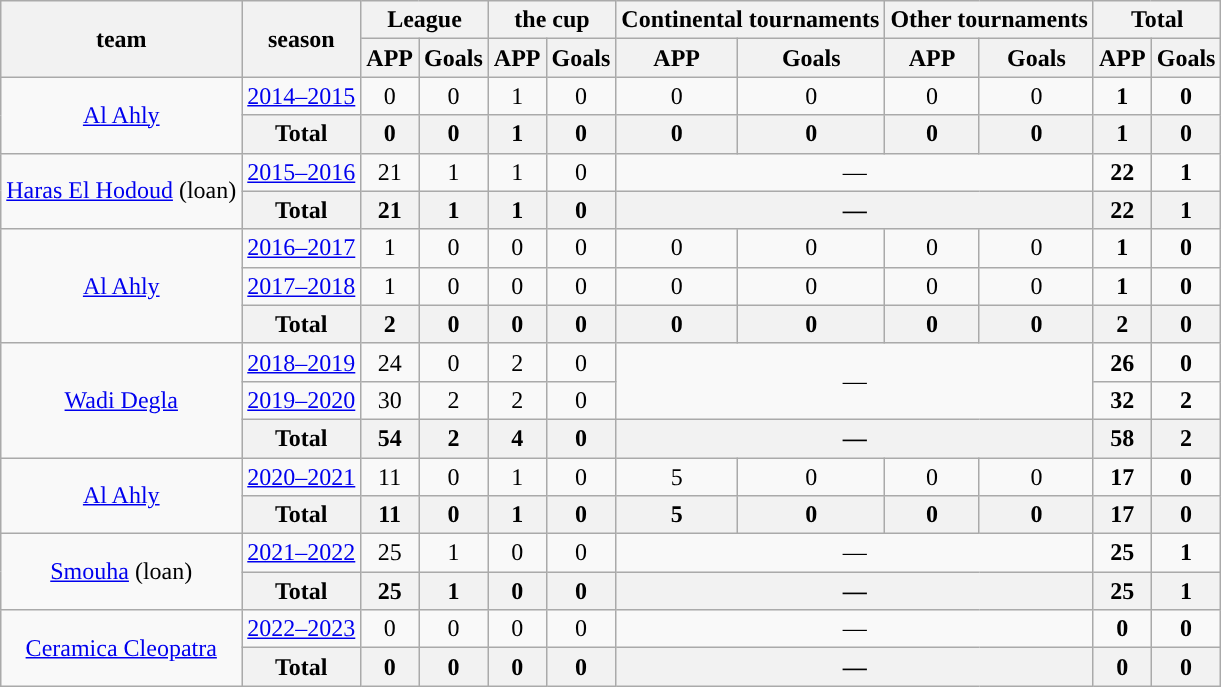<table class="wikitable" style="text-align: center;">
<tr>
<th rowspan="2">team</th>
<th rowspan="2">season</th>
<th colspan="2">League</th>
<th colspan="2">the cup</th>
<th colspan="2">Continental tournaments</th>
<th colspan="2">Other tournaments</th>
<th colspan="2">Total</th>
</tr>
<tr>
<th>APP</th>
<th>Goals</th>
<th>APP</th>
<th>Goals</th>
<th>APP</th>
<th>Goals</th>
<th>APP</th>
<th>Goals</th>
<th>APP</th>
<th>Goals</th>
</tr>
<tr>
<td rowspan=2><a href='#'>Al Ahly</a></td>
<td><a href='#'>2014–2015</a></td>
<td>0</td>
<td>0</td>
<td>1</td>
<td>0</td>
<td>0</td>
<td>0</td>
<td>0</td>
<td>0</td>
<td><strong>1</strong></td>
<td><strong>0</strong></td>
</tr>
<tr>
<th>Total</th>
<th>0</th>
<th>0</th>
<th>1</th>
<th>0</th>
<th>0</th>
<th>0</th>
<th>0</th>
<th>0</th>
<th>1</th>
<th>0</th>
</tr>
<tr>
<td rowspan=2><a href='#'>Haras El Hodoud</a> (loan)</td>
<td><a href='#'>2015–2016</a></td>
<td>21</td>
<td>1</td>
<td>1</td>
<td>0</td>
<td colspan="4">—</td>
<td><strong>22</strong></td>
<td><strong>1</strong></td>
</tr>
<tr>
<th>Total</th>
<th>21</th>
<th>1</th>
<th>1</th>
<th>0</th>
<th colspan="4">—</th>
<th>22</th>
<th>1</th>
</tr>
<tr>
<td rowspan=3><a href='#'>Al Ahly</a></td>
<td><a href='#'>2016–2017</a></td>
<td>1</td>
<td>0</td>
<td>0</td>
<td>0</td>
<td>0</td>
<td>0</td>
<td>0</td>
<td>0</td>
<td><strong>1</strong></td>
<td><strong>0</strong></td>
</tr>
<tr>
<td><a href='#'>2017–2018</a></td>
<td>1</td>
<td>0</td>
<td>0</td>
<td>0</td>
<td>0</td>
<td>0</td>
<td>0</td>
<td>0</td>
<td><strong>1</strong></td>
<td><strong>0</strong></td>
</tr>
<tr>
<th>Total</th>
<th>2</th>
<th>0</th>
<th>0</th>
<th>0</th>
<th>0</th>
<th>0</th>
<th>0</th>
<th>0</th>
<th>2</th>
<th>0</th>
</tr>
<tr>
<td rowspan=3><a href='#'>Wadi Degla</a></td>
<td><a href='#'>2018–2019</a></td>
<td>24</td>
<td>0</td>
<td>2</td>
<td>0</td>
<td rowspan=2 colspan="4">—</td>
<td><strong>26</strong></td>
<td><strong>0</strong></td>
</tr>
<tr>
<td><a href='#'>2019–2020</a></td>
<td>30</td>
<td>2</td>
<td>2</td>
<td>0</td>
<td><strong>32</strong></td>
<td><strong>2</strong></td>
</tr>
<tr>
<th>Total</th>
<th>54</th>
<th>2</th>
<th>4</th>
<th>0</th>
<th colspan="4">—</th>
<th>58</th>
<th>2</th>
</tr>
<tr>
<td rowspan=2><a href='#'>Al Ahly</a></td>
<td><a href='#'>2020–2021</a></td>
<td>11</td>
<td>0</td>
<td>1</td>
<td>0</td>
<td>5</td>
<td>0</td>
<td>0</td>
<td>0</td>
<td><strong>17</strong></td>
<td><strong>0</strong></td>
</tr>
<tr>
<th>Total</th>
<th>11</th>
<th>0</th>
<th>1</th>
<th>0</th>
<th>5</th>
<th>0</th>
<th>0</th>
<th>0</th>
<th>17</th>
<th>0</th>
</tr>
<tr>
<td rowspan=2><a href='#'>Smouha</a> (loan)</td>
<td><a href='#'>2021–2022</a></td>
<td>25</td>
<td>1</td>
<td>0</td>
<td>0</td>
<td rowspan=1 colspan="4">—</td>
<td><strong>25</strong></td>
<td><strong>1</strong></td>
</tr>
<tr>
<th>Total</th>
<th>25</th>
<th>1</th>
<th>0</th>
<th>0</th>
<th colspan="4">—</th>
<th>25</th>
<th>1</th>
</tr>
<tr>
<td rowspan=2><a href='#'>Ceramica Cleopatra</a></td>
<td><a href='#'>2022–2023</a></td>
<td>0</td>
<td>0</td>
<td>0</td>
<td>0</td>
<td rowspan=1 colspan="4">—</td>
<td><strong>0</strong></td>
<td><strong>0</strong></td>
</tr>
<tr>
<th>Total</th>
<th>0</th>
<th>0</th>
<th>0</th>
<th>0</th>
<th colspan="4">—</th>
<th>0</th>
<th>0</th>
</tr>
</table>
